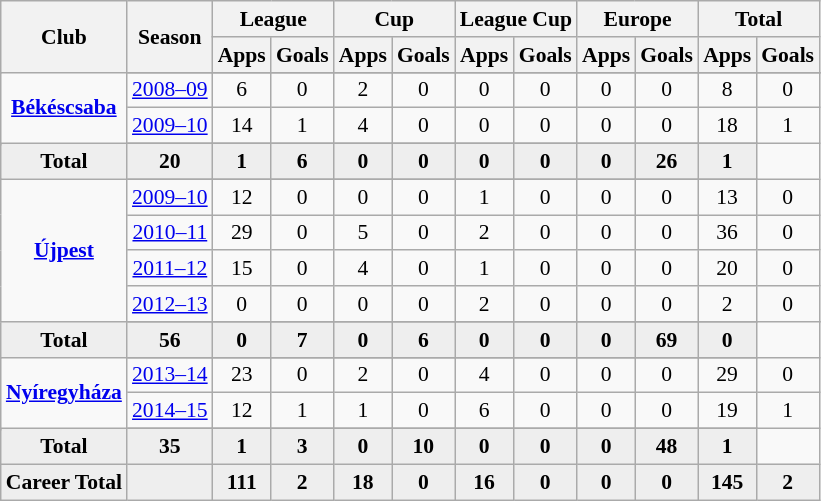<table class="wikitable" style="font-size:90%; text-align: center;">
<tr>
<th rowspan="2">Club</th>
<th rowspan="2">Season</th>
<th colspan="2">League</th>
<th colspan="2">Cup</th>
<th colspan="2">League Cup</th>
<th colspan="2">Europe</th>
<th colspan="2">Total</th>
</tr>
<tr>
<th>Apps</th>
<th>Goals</th>
<th>Apps</th>
<th>Goals</th>
<th>Apps</th>
<th>Goals</th>
<th>Apps</th>
<th>Goals</th>
<th>Apps</th>
<th>Goals</th>
</tr>
<tr ||-||-||-|->
<td rowspan="4" valign="center"><strong><a href='#'>Békéscsaba</a></strong></td>
</tr>
<tr>
<td><a href='#'>2008–09</a></td>
<td>6</td>
<td>0</td>
<td>2</td>
<td>0</td>
<td>0</td>
<td>0</td>
<td>0</td>
<td>0</td>
<td>8</td>
<td>0</td>
</tr>
<tr>
<td><a href='#'>2009–10</a></td>
<td>14</td>
<td>1</td>
<td>4</td>
<td>0</td>
<td>0</td>
<td>0</td>
<td>0</td>
<td>0</td>
<td>18</td>
<td>1</td>
</tr>
<tr>
</tr>
<tr style="font-weight:bold; background-color:#eeeeee;">
<td>Total</td>
<td>20</td>
<td>1</td>
<td>6</td>
<td>0</td>
<td>0</td>
<td>0</td>
<td>0</td>
<td>0</td>
<td>26</td>
<td>1</td>
</tr>
<tr>
<td rowspan="6" valign="center"><strong><a href='#'>Újpest</a></strong></td>
</tr>
<tr>
<td><a href='#'>2009–10</a></td>
<td>12</td>
<td>0</td>
<td>0</td>
<td>0</td>
<td>1</td>
<td>0</td>
<td>0</td>
<td>0</td>
<td>13</td>
<td>0</td>
</tr>
<tr>
<td><a href='#'>2010–11</a></td>
<td>29</td>
<td>0</td>
<td>5</td>
<td>0</td>
<td>2</td>
<td>0</td>
<td>0</td>
<td>0</td>
<td>36</td>
<td>0</td>
</tr>
<tr>
<td><a href='#'>2011–12</a></td>
<td>15</td>
<td>0</td>
<td>4</td>
<td>0</td>
<td>1</td>
<td>0</td>
<td>0</td>
<td>0</td>
<td>20</td>
<td>0</td>
</tr>
<tr>
<td><a href='#'>2012–13</a></td>
<td>0</td>
<td>0</td>
<td>0</td>
<td>0</td>
<td>2</td>
<td>0</td>
<td>0</td>
<td>0</td>
<td>2</td>
<td>0</td>
</tr>
<tr>
</tr>
<tr style="font-weight:bold; background-color:#eeeeee;">
<td>Total</td>
<td>56</td>
<td>0</td>
<td>7</td>
<td>0</td>
<td>6</td>
<td>0</td>
<td>0</td>
<td>0</td>
<td>69</td>
<td>0</td>
</tr>
<tr>
<td rowspan="4" valign="center"><strong><a href='#'>Nyíregyháza</a></strong></td>
</tr>
<tr>
<td><a href='#'>2013–14</a></td>
<td>23</td>
<td>0</td>
<td>2</td>
<td>0</td>
<td>4</td>
<td>0</td>
<td>0</td>
<td>0</td>
<td>29</td>
<td>0</td>
</tr>
<tr>
<td><a href='#'>2014–15</a></td>
<td>12</td>
<td>1</td>
<td>1</td>
<td>0</td>
<td>6</td>
<td>0</td>
<td>0</td>
<td>0</td>
<td>19</td>
<td>1</td>
</tr>
<tr>
</tr>
<tr style="font-weight:bold; background-color:#eeeeee;">
<td>Total</td>
<td>35</td>
<td>1</td>
<td>3</td>
<td>0</td>
<td>10</td>
<td>0</td>
<td>0</td>
<td>0</td>
<td>48</td>
<td>1</td>
</tr>
<tr style="font-weight:bold; background-color:#eeeeee;">
<td rowspan="1" valign="top"><strong>Career Total</strong></td>
<td></td>
<td><strong>111</strong></td>
<td><strong>2</strong></td>
<td><strong>18</strong></td>
<td><strong>0</strong></td>
<td><strong>16</strong></td>
<td><strong>0</strong></td>
<td><strong>0</strong></td>
<td><strong>0</strong></td>
<td><strong>145</strong></td>
<td><strong>2</strong></td>
</tr>
</table>
